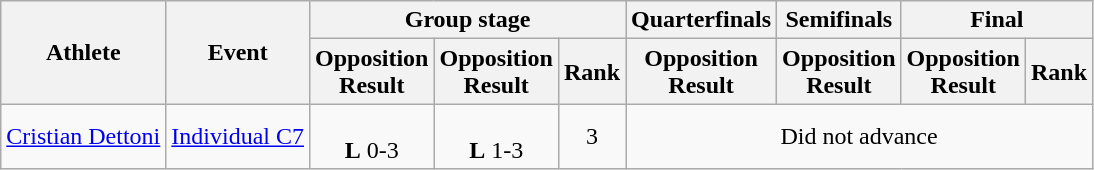<table class=wikitable>
<tr>
<th rowspan="2">Athlete</th>
<th rowspan="2">Event</th>
<th colspan="3">Group stage</th>
<th>Quarterfinals</th>
<th>Semifinals</th>
<th colspan="2">Final</th>
</tr>
<tr>
<th>Opposition<br>Result</th>
<th>Opposition<br>Result</th>
<th>Rank</th>
<th>Opposition<br>Result</th>
<th>Opposition<br>Result</th>
<th>Opposition<br>Result</th>
<th>Rank</th>
</tr>
<tr align=center>
<td align=left><a href='#'>Cristian Dettoni</a></td>
<td align=left><a href='#'>Individual C7</a></td>
<td><br> <strong>L</strong> 0-3</td>
<td><br> <strong>L</strong> 1-3</td>
<td>3</td>
<td colspan=4>Did not advance</td>
</tr>
</table>
